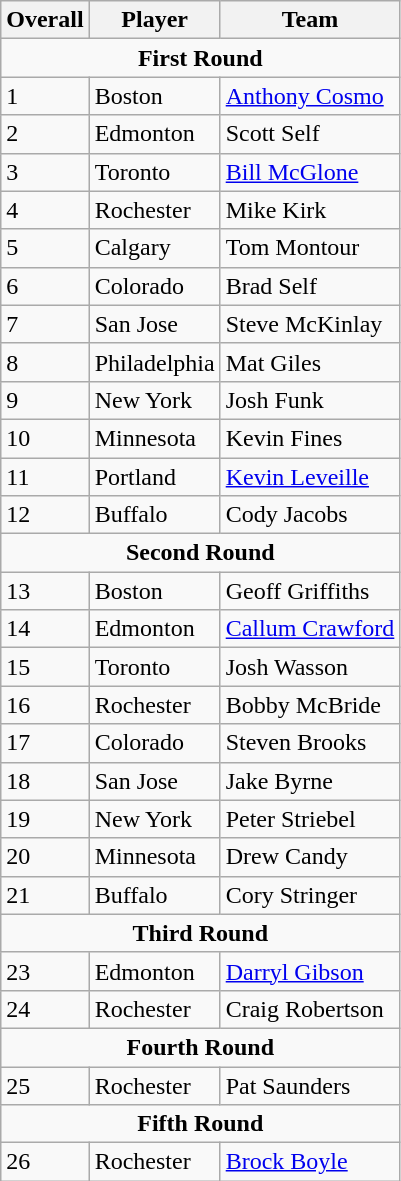<table class="wikitable">
<tr>
<th>Overall</th>
<th>Player</th>
<th>Team</th>
</tr>
<tr>
<td align="center" colspan="3"><strong>First Round</strong></td>
</tr>
<tr>
<td>1</td>
<td>Boston</td>
<td><a href='#'>Anthony Cosmo</a></td>
</tr>
<tr>
<td>2</td>
<td>Edmonton</td>
<td>Scott Self</td>
</tr>
<tr>
<td>3</td>
<td>Toronto</td>
<td><a href='#'>Bill McGlone</a></td>
</tr>
<tr>
<td>4</td>
<td>Rochester</td>
<td>Mike Kirk</td>
</tr>
<tr>
<td>5</td>
<td>Calgary</td>
<td>Tom Montour</td>
</tr>
<tr>
<td>6</td>
<td>Colorado</td>
<td>Brad Self</td>
</tr>
<tr>
<td>7</td>
<td>San Jose</td>
<td>Steve McKinlay</td>
</tr>
<tr>
<td>8</td>
<td>Philadelphia</td>
<td>Mat Giles</td>
</tr>
<tr>
<td>9</td>
<td>New York</td>
<td>Josh Funk</td>
</tr>
<tr>
<td>10</td>
<td>Minnesota</td>
<td>Kevin Fines</td>
</tr>
<tr>
<td>11</td>
<td>Portland</td>
<td><a href='#'>Kevin Leveille</a></td>
</tr>
<tr>
<td>12</td>
<td>Buffalo</td>
<td>Cody Jacobs</td>
</tr>
<tr>
<td align="center" colspan="3"><strong>Second Round</strong></td>
</tr>
<tr>
<td>13</td>
<td>Boston</td>
<td>Geoff Griffiths</td>
</tr>
<tr>
<td>14</td>
<td>Edmonton</td>
<td><a href='#'>Callum Crawford</a></td>
</tr>
<tr>
<td>15</td>
<td>Toronto</td>
<td>Josh Wasson</td>
</tr>
<tr>
<td>16</td>
<td>Rochester</td>
<td>Bobby McBride</td>
</tr>
<tr>
<td>17</td>
<td>Colorado</td>
<td>Steven Brooks</td>
</tr>
<tr>
<td>18</td>
<td>San Jose</td>
<td>Jake Byrne</td>
</tr>
<tr>
<td>19</td>
<td>New York</td>
<td>Peter Striebel</td>
</tr>
<tr>
<td>20</td>
<td>Minnesota</td>
<td>Drew Candy</td>
</tr>
<tr>
<td>21</td>
<td>Buffalo</td>
<td>Cory Stringer</td>
</tr>
<tr>
<td align="center" colspan="3"><strong>Third Round</strong></td>
</tr>
<tr>
<td>23</td>
<td>Edmonton</td>
<td><a href='#'>Darryl Gibson</a></td>
</tr>
<tr>
<td>24</td>
<td>Rochester</td>
<td>Craig Robertson</td>
</tr>
<tr>
<td align="center" colspan="3"><strong>Fourth Round</strong></td>
</tr>
<tr>
<td>25</td>
<td>Rochester</td>
<td>Pat Saunders</td>
</tr>
<tr>
<td align="center" colspan="3"><strong>Fifth Round</strong></td>
</tr>
<tr>
<td>26</td>
<td>Rochester</td>
<td><a href='#'>Brock Boyle</a></td>
</tr>
</table>
